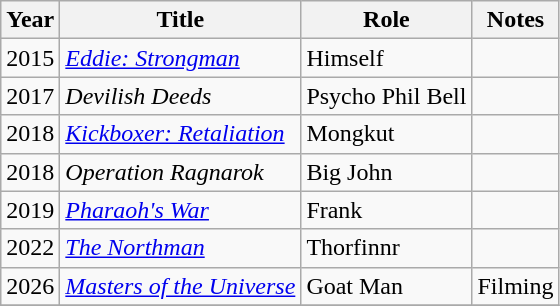<table class="wikitable sortable">
<tr>
<th>Year</th>
<th>Title</th>
<th>Role</th>
<th>Notes</th>
</tr>
<tr>
<td>2015</td>
<td><em><a href='#'>Eddie: Strongman</a></em></td>
<td>Himself</td>
<td></td>
</tr>
<tr>
<td>2017</td>
<td><em>Devilish Deeds</em></td>
<td>Psycho Phil Bell</td>
<td></td>
</tr>
<tr>
<td>2018</td>
<td><em><a href='#'>Kickboxer: Retaliation</a></em></td>
<td>Mongkut</td>
<td></td>
</tr>
<tr>
<td>2018</td>
<td><em>Operation Ragnarok</em></td>
<td>Big John</td>
<td></td>
</tr>
<tr>
<td>2019</td>
<td><em><a href='#'>Pharaoh's War</a></em></td>
<td>Frank</td>
<td></td>
</tr>
<tr>
<td>2022</td>
<td><em><a href='#'>The Northman</a></em></td>
<td>Thorfinnr</td>
<td></td>
</tr>
<tr>
<td>2026</td>
<td><em><a href='#'>Masters of the Universe</a></em></td>
<td>Goat Man</td>
<td>Filming</td>
</tr>
<tr>
</tr>
</table>
